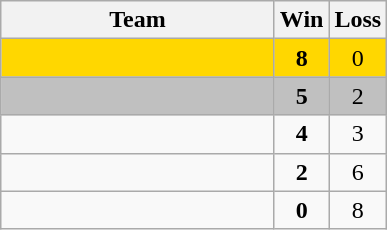<table class="wikitable" style="text-align:center;">
<tr>
<th width=175>Team</th>
<th width=20 abbr="Win">Win</th>
<th width=20 abbr="Loss">Loss</th>
</tr>
<tr style="background:gold;">
<td style="text-align:left;"></td>
<td><strong>8</strong></td>
<td>0</td>
</tr>
<tr style="background:silver;">
<td style="text-align:left;"></td>
<td><strong>5</strong></td>
<td>2</td>
</tr>
<tr style="background:#f9f9f9;">
<td style="text-align:left;"></td>
<td><strong>4</strong></td>
<td>3</td>
</tr>
<tr style="background:#f9f9f9;">
<td style="text-align:left;"></td>
<td><strong>2</strong></td>
<td>6</td>
</tr>
<tr style="background:#f9f9f9;">
<td style="text-align:left;"></td>
<td><strong>0</strong></td>
<td>8</td>
</tr>
</table>
